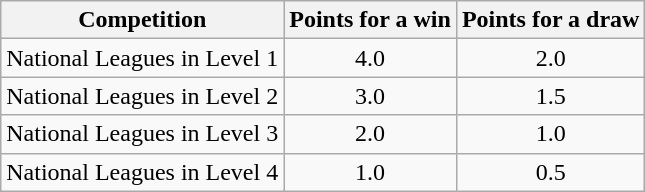<table class="wikitable">
<tr>
<th>Competition</th>
<th>Points for a win</th>
<th>Points for a draw</th>
</tr>
<tr>
<td>National Leagues in Level 1</td>
<td align="center">4.0</td>
<td align="center">2.0</td>
</tr>
<tr>
<td>National Leagues in Level 2</td>
<td align="center">3.0</td>
<td align="center">1.5</td>
</tr>
<tr>
<td>National Leagues in Level 3</td>
<td align="center">2.0</td>
<td align="center">1.0</td>
</tr>
<tr>
<td>National Leagues in Level 4</td>
<td align="center">1.0</td>
<td align="center">0.5</td>
</tr>
</table>
